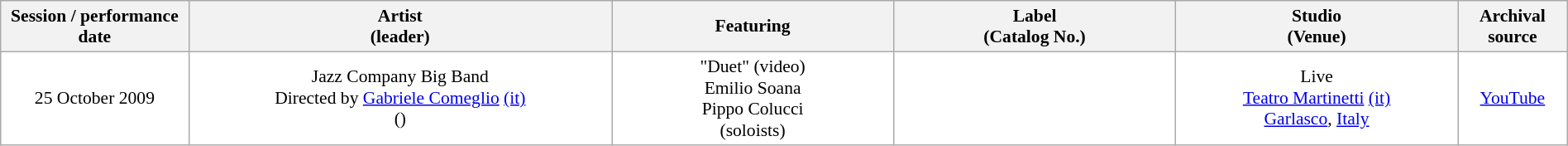<table class="wikitable collapsible sortable" border="0" cellpadding="1" style="color: black; background-color: #FFFFFF; font-size: 90%; width:100%">
<tr>
<th>Session / performance<br>date</th>
<th>Artist<br>(leader)</th>
<th>Featuring</th>
<th>Label<br>(Catalog No.)</th>
<th>Studio<br>(Venue)</th>
<th>Archival<br>source</th>
</tr>
<tr>
<td style="text-align:center" width="12%;" data-sort-value="2009-10-25">25 October 2009</td>
<td style="text-align:center" width="27%" data-sort-value="jazz">Jazz Company Big Band<br>Directed by <a href='#'>Gabriele Comeglio</a> <a href='#'>(it)</a><br>()</td>
<td style="text-align:center" width="18%">"Duet" (video)<br>Emilio Soana<br>Pippo Colucci<br>(soloists)</td>
<td style="text-align:center" width="18%"></td>
<td style="text-align:center" width="18%" data-sort-value="garlasco">Live<br><a href='#'>Teatro Martinetti</a> <a href='#'>(it)</a><br><a href='#'>Garlasco</a>, <a href='#'>Italy</a></td>
<td style="text-align:center" width="9%"><a href='#'>YouTube</a></td>
</tr>
</table>
